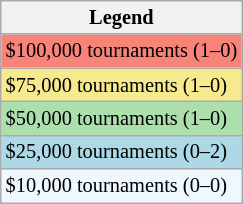<table class=wikitable style="font-size:85%">
<tr>
<th>Legend</th>
</tr>
<tr bgcolor=F88379>
<td>$100,000 tournaments (1–0)</td>
</tr>
<tr bgcolor=F7E98E>
<td>$75,000 tournaments (1–0)</td>
</tr>
<tr bgcolor=ADDFAD>
<td>$50,000 tournaments (1–0)</td>
</tr>
<tr bgcolor=lightblue>
<td>$25,000 tournaments (0–2)</td>
</tr>
<tr bgcolor=f0f8ff>
<td>$10,000 tournaments (0–0)</td>
</tr>
</table>
